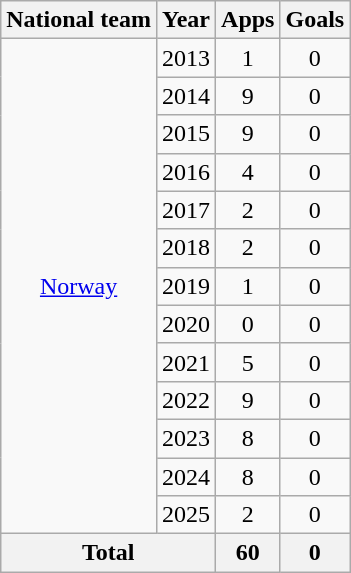<table class="wikitable" style="text-align:center">
<tr>
<th>National team</th>
<th>Year</th>
<th>Apps</th>
<th>Goals</th>
</tr>
<tr>
<td rowspan=13><a href='#'>Norway</a></td>
<td>2013</td>
<td>1</td>
<td>0</td>
</tr>
<tr>
<td>2014</td>
<td>9</td>
<td>0</td>
</tr>
<tr>
<td>2015</td>
<td>9</td>
<td>0</td>
</tr>
<tr>
<td>2016</td>
<td>4</td>
<td>0</td>
</tr>
<tr>
<td>2017</td>
<td>2</td>
<td>0</td>
</tr>
<tr>
<td>2018</td>
<td>2</td>
<td>0</td>
</tr>
<tr>
<td>2019</td>
<td>1</td>
<td>0</td>
</tr>
<tr>
<td>2020</td>
<td>0</td>
<td>0</td>
</tr>
<tr>
<td>2021</td>
<td>5</td>
<td>0</td>
</tr>
<tr>
<td>2022</td>
<td>9</td>
<td>0</td>
</tr>
<tr>
<td>2023</td>
<td>8</td>
<td>0</td>
</tr>
<tr>
<td>2024</td>
<td>8</td>
<td>0</td>
</tr>
<tr>
<td>2025</td>
<td>2</td>
<td>0</td>
</tr>
<tr>
<th colspan=2>Total</th>
<th>60</th>
<th>0</th>
</tr>
</table>
